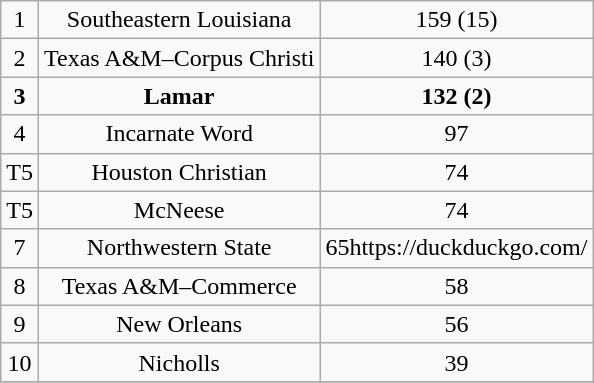<table class="wikitable">
<tr align="center">
<td>1</td>
<td>Southeastern Louisiana</td>
<td>159 (15)</td>
</tr>
<tr align="center">
<td>2</td>
<td>Texas A&M–Corpus Christi</td>
<td>140 (3)</td>
</tr>
<tr align="center">
<td><strong>3</strong></td>
<td><strong>Lamar</strong></td>
<td><strong>132 (2)</strong></td>
</tr>
<tr align="center">
<td>4</td>
<td>Incarnate Word</td>
<td>97</td>
</tr>
<tr align="center">
<td>T5</td>
<td>Houston Christian</td>
<td>74</td>
</tr>
<tr align="center">
<td>T5</td>
<td>McNeese</td>
<td>74</td>
</tr>
<tr align="center">
<td>7</td>
<td>Northwestern State</td>
<td>65https://duckduckgo.com/</td>
</tr>
<tr align="center">
<td>8</td>
<td>Texas A&M–Commerce</td>
<td>58</td>
</tr>
<tr align="center">
<td>9</td>
<td>New Orleans</td>
<td>56</td>
</tr>
<tr align="center">
<td>10</td>
<td>Nicholls</td>
<td>39</td>
</tr>
<tr align="center">
</tr>
</table>
